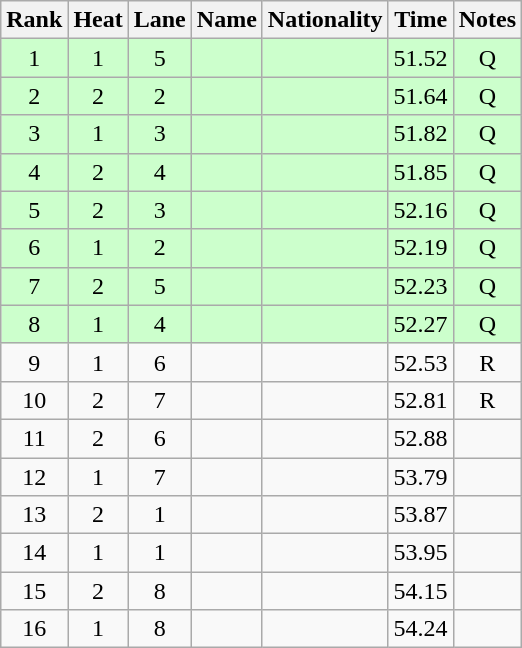<table class="wikitable sortable" style="text-align:center">
<tr>
<th>Rank</th>
<th>Heat</th>
<th>Lane</th>
<th>Name</th>
<th>Nationality</th>
<th>Time</th>
<th>Notes</th>
</tr>
<tr bgcolor=ccffcc>
<td>1</td>
<td>1</td>
<td>5</td>
<td align=left></td>
<td align=left></td>
<td>51.52</td>
<td>Q</td>
</tr>
<tr bgcolor=ccffcc>
<td>2</td>
<td>2</td>
<td>2</td>
<td align=left></td>
<td align=left></td>
<td>51.64</td>
<td>Q</td>
</tr>
<tr bgcolor=ccffcc>
<td>3</td>
<td>1</td>
<td>3</td>
<td align=left></td>
<td align=left></td>
<td>51.82</td>
<td>Q</td>
</tr>
<tr bgcolor=ccffcc>
<td>4</td>
<td>2</td>
<td>4</td>
<td align=left></td>
<td align=left></td>
<td>51.85</td>
<td>Q</td>
</tr>
<tr bgcolor=ccffcc>
<td>5</td>
<td>2</td>
<td>3</td>
<td align=left></td>
<td align=left></td>
<td>52.16</td>
<td>Q</td>
</tr>
<tr bgcolor=ccffcc>
<td>6</td>
<td>1</td>
<td>2</td>
<td align=left></td>
<td align=left></td>
<td>52.19</td>
<td>Q</td>
</tr>
<tr bgcolor=ccffcc>
<td>7</td>
<td>2</td>
<td>5</td>
<td align=left></td>
<td align=left></td>
<td>52.23</td>
<td>Q</td>
</tr>
<tr bgcolor=ccffcc>
<td>8</td>
<td>1</td>
<td>4</td>
<td align=left></td>
<td align=left></td>
<td>52.27</td>
<td>Q</td>
</tr>
<tr>
<td>9</td>
<td>1</td>
<td>6</td>
<td align=left></td>
<td align=left></td>
<td>52.53</td>
<td>R</td>
</tr>
<tr>
<td>10</td>
<td>2</td>
<td>7</td>
<td align=left></td>
<td align=left></td>
<td>52.81</td>
<td>R</td>
</tr>
<tr>
<td>11</td>
<td>2</td>
<td>6</td>
<td align=left></td>
<td align=left></td>
<td>52.88</td>
<td></td>
</tr>
<tr>
<td>12</td>
<td>1</td>
<td>7</td>
<td align=left></td>
<td align=left></td>
<td>53.79</td>
<td></td>
</tr>
<tr>
<td>13</td>
<td>2</td>
<td>1</td>
<td align=left></td>
<td align=left></td>
<td>53.87</td>
<td></td>
</tr>
<tr>
<td>14</td>
<td>1</td>
<td>1</td>
<td align=left></td>
<td align=left></td>
<td>53.95</td>
<td></td>
</tr>
<tr>
<td>15</td>
<td>2</td>
<td>8</td>
<td align=left></td>
<td align=left></td>
<td>54.15</td>
<td></td>
</tr>
<tr>
<td>16</td>
<td>1</td>
<td>8</td>
<td align=left></td>
<td align=left></td>
<td>54.24</td>
<td></td>
</tr>
</table>
